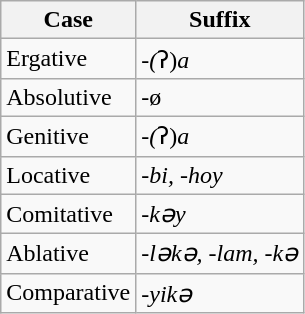<table class="wikitable">
<tr>
<th>Case</th>
<th>Suffix</th>
</tr>
<tr>
<td>Ergative</td>
<td><em>-(</em>ʔ)<em>a</em></td>
</tr>
<tr>
<td>Absolutive</td>
<td>-ø</td>
</tr>
<tr>
<td>Genitive</td>
<td><em>-(</em>ʔ)<em>a</em></td>
</tr>
<tr>
<td>Locative</td>
<td>-<em>bi, -hoy</em></td>
</tr>
<tr>
<td>Comitative</td>
<td>-<em>kəy</em></td>
</tr>
<tr>
<td>Ablative</td>
<td>-<em>ləkə, -lam, -kə</em></td>
</tr>
<tr>
<td>Comparative</td>
<td><em>-yikə</em></td>
</tr>
</table>
